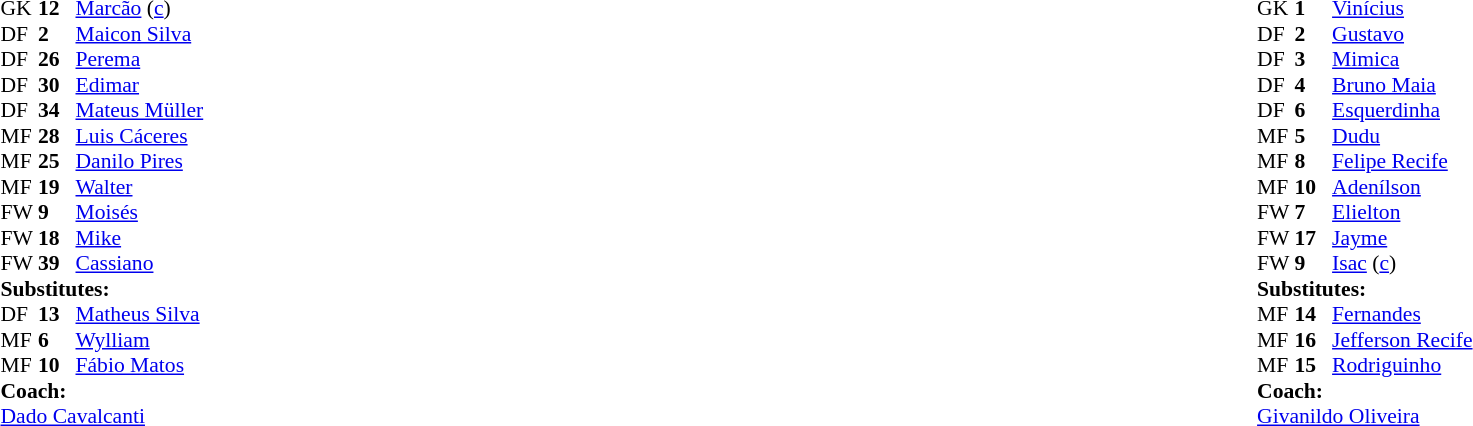<table width="100%">
<tr>
<td valign="top" width="40%"><br><table style="font-size:90%" cellspacing="0" cellpadding="0">
<tr>
<th width=25></th>
<th width=25></th>
</tr>
<tr>
<td>GK</td>
<td><strong>12</strong></td>
<td> <a href='#'>Marcão</a> (<a href='#'>c</a>)</td>
</tr>
<tr>
<td>DF</td>
<td><strong>2</strong></td>
<td> <a href='#'>Maicon Silva</a></td>
<td></td>
<td></td>
</tr>
<tr>
<td>DF</td>
<td><strong>26</strong></td>
<td> <a href='#'>Perema</a></td>
</tr>
<tr>
<td>DF</td>
<td><strong>30</strong></td>
<td> <a href='#'>Edimar</a></td>
<td></td>
<td></td>
</tr>
<tr>
<td>DF</td>
<td><strong>34</strong></td>
<td> <a href='#'>Mateus Müller</a></td>
</tr>
<tr>
<td>MF</td>
<td><strong>28</strong></td>
<td> <a href='#'>Luis Cáceres</a></td>
<td></td>
<td></td>
</tr>
<tr>
<td>MF</td>
<td><strong>25</strong></td>
<td> <a href='#'>Danilo Pires</a></td>
<td></td>
<td></td>
</tr>
<tr>
<td>MF</td>
<td><strong>19</strong></td>
<td> <a href='#'>Walter</a></td>
</tr>
<tr>
<td>FW</td>
<td><strong>9</strong></td>
<td> <a href='#'>Moisés</a></td>
</tr>
<tr>
<td>FW</td>
<td><strong>18</strong></td>
<td> <a href='#'>Mike</a></td>
</tr>
<tr>
<td>FW</td>
<td><strong>39</strong></td>
<td> <a href='#'>Cassiano</a></td>
<td></td>
<td></td>
</tr>
<tr>
<td colspan=3><strong>Substitutes:</strong></td>
</tr>
<tr>
<td>DF</td>
<td><strong>13</strong></td>
<td> <a href='#'>Matheus Silva</a></td>
<td></td>
<td></td>
</tr>
<tr>
<td>MF</td>
<td><strong>6</strong></td>
<td> <a href='#'>Wylliam</a></td>
<td></td>
<td></td>
</tr>
<tr>
<td>MF</td>
<td><strong>10</strong></td>
<td> <a href='#'>Fábio Matos</a></td>
<td></td>
<td></td>
</tr>
<tr>
<td></td>
</tr>
<tr>
<td colspan=3><strong>Coach:</strong></td>
</tr>
<tr>
<td colspan=4> <a href='#'>Dado Cavalcanti</a></td>
</tr>
</table>
</td>
<td valign="top" width="50%"><br><table style="font-size:90%;" cellspacing="0" cellpadding="0" align="center">
<tr>
<th width=25></th>
<th width=25></th>
</tr>
<tr>
<td>GK</td>
<td><strong>1</strong></td>
<td> <a href='#'>Vinícius</a></td>
</tr>
<tr>
<td>DF</td>
<td><strong>2</strong></td>
<td> <a href='#'>Gustavo</a></td>
<td></td>
<td></td>
</tr>
<tr>
<td>DF</td>
<td><strong>3</strong></td>
<td> <a href='#'>Mimica</a></td>
</tr>
<tr>
<td>DF</td>
<td><strong>4</strong></td>
<td> <a href='#'>Bruno Maia</a></td>
</tr>
<tr>
<td>DF</td>
<td><strong>6</strong></td>
<td> <a href='#'>Esquerdinha</a></td>
<td></td>
<td></td>
</tr>
<tr>
<td>MF</td>
<td><strong>5</strong></td>
<td> <a href='#'>Dudu</a></td>
</tr>
<tr>
<td>MF</td>
<td><strong>8</strong></td>
<td> <a href='#'>Felipe Recife</a></td>
<td></td>
<td></td>
</tr>
<tr>
<td>MF</td>
<td><strong>10</strong></td>
<td> <a href='#'>Adenílson</a></td>
<td></td>
<td></td>
</tr>
<tr>
<td>FW</td>
<td><strong>7</strong></td>
<td> <a href='#'>Elielton</a></td>
</tr>
<tr>
<td>FW</td>
<td><strong>17</strong></td>
<td> <a href='#'>Jayme</a></td>
</tr>
<tr>
<td>FW</td>
<td><strong>9</strong></td>
<td> <a href='#'>Isac</a> (<a href='#'>c</a>)</td>
<td></td>
<td></td>
</tr>
<tr>
<td colspan=3><strong>Substitutes:</strong></td>
</tr>
<tr>
<td>MF</td>
<td><strong>14</strong></td>
<td> <a href='#'>Fernandes</a></td>
<td></td>
<td></td>
</tr>
<tr>
<td>MF</td>
<td><strong>16</strong></td>
<td> <a href='#'>Jefferson Recife</a></td>
<td></td>
<td></td>
</tr>
<tr>
<td>MF</td>
<td><strong>15</strong></td>
<td> <a href='#'>Rodriguinho</a></td>
<td></td>
<td></td>
</tr>
<tr>
<td></td>
</tr>
<tr>
<td colspan=3><strong>Coach:</strong></td>
</tr>
<tr>
<td colspan=4> <a href='#'>Givanildo Oliveira</a></td>
</tr>
</table>
</td>
</tr>
</table>
